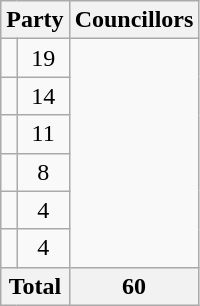<table class="wikitable">
<tr>
<th colspan=2>Party</th>
<th>Councillors</th>
</tr>
<tr>
<td></td>
<td align=center>19</td>
</tr>
<tr>
<td></td>
<td align=center>14</td>
</tr>
<tr>
<td></td>
<td align=center>11</td>
</tr>
<tr>
<td></td>
<td align=center>8</td>
</tr>
<tr>
<td></td>
<td align=center>4</td>
</tr>
<tr>
<td></td>
<td align=center>4</td>
</tr>
<tr>
<th colspan=2>Total</th>
<th align=center>60</th>
</tr>
</table>
